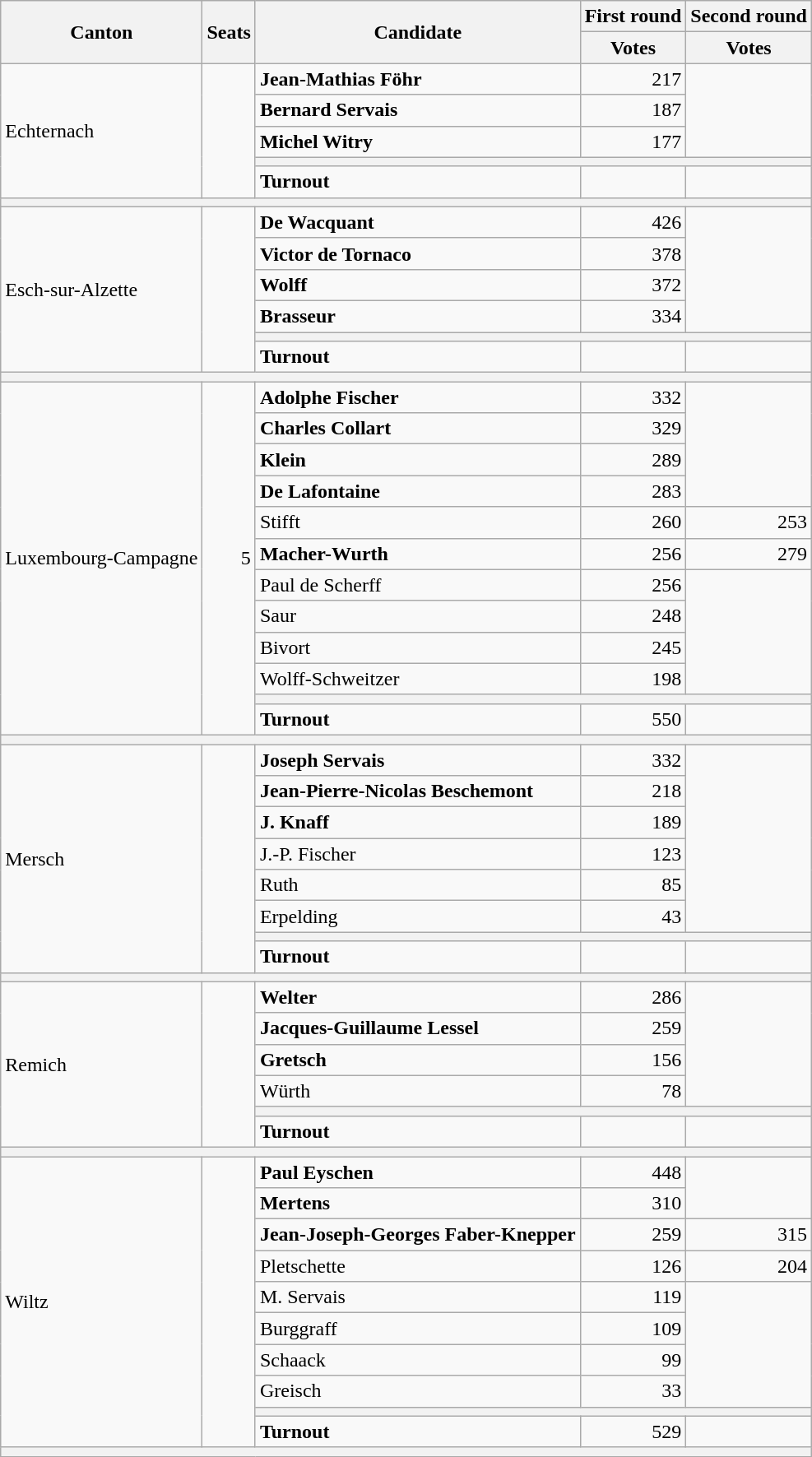<table class="wikitable">
<tr>
<th rowspan="2">Canton</th>
<th rowspan="2">Seats</th>
<th rowspan="2">Candidate</th>
<th>First round</th>
<th>Second round</th>
</tr>
<tr>
<th>Votes</th>
<th>Votes</th>
</tr>
<tr>
<td rowspan="5">Echternach</td>
<td rowspan="5"></td>
<td><strong>Jean-Mathias Föhr</strong></td>
<td align="right">217</td>
<td rowspan="3"></td>
</tr>
<tr>
<td><strong>Bernard Servais</strong></td>
<td align="right">187</td>
</tr>
<tr>
<td><strong>Michel Witry</strong></td>
<td align="right">177</td>
</tr>
<tr>
<th colspan="3"></th>
</tr>
<tr>
<td><strong>Turnout</strong></td>
<td align="right"></td>
<td align="right"></td>
</tr>
<tr>
<th colspan="5"></th>
</tr>
<tr>
<td rowspan="6">Esch-sur-Alzette</td>
<td rowspan="6"></td>
<td><strong>De Wacquant</strong></td>
<td align="right">426</td>
<td rowspan="4"></td>
</tr>
<tr>
<td><strong>Victor de Tornaco</strong></td>
<td align="right">378</td>
</tr>
<tr>
<td><strong>Wolff</strong></td>
<td align="right">372</td>
</tr>
<tr>
<td><strong>Brasseur</strong></td>
<td align="right">334</td>
</tr>
<tr>
<th colspan="3"></th>
</tr>
<tr>
<td><strong>Turnout</strong></td>
<td align="right"></td>
<td align="right"></td>
</tr>
<tr>
<th colspan="5"></th>
</tr>
<tr>
<td rowspan="12">Luxembourg-Campagne</td>
<td rowspan="12" align="right">5</td>
<td><strong>Adolphe Fischer</strong></td>
<td align="right">332</td>
<td rowspan="4"></td>
</tr>
<tr>
<td><strong>Charles Collart</strong></td>
<td align="right">329</td>
</tr>
<tr>
<td><strong>Klein</strong></td>
<td align="right">289</td>
</tr>
<tr>
<td><strong>De Lafontaine</strong></td>
<td align="right">283</td>
</tr>
<tr>
<td>Stifft</td>
<td align="right">260</td>
<td align="right">253</td>
</tr>
<tr>
<td><strong>Macher-Wurth</strong></td>
<td align="right">256</td>
<td align="right">279</td>
</tr>
<tr>
<td>Paul de Scherff</td>
<td align="right">256</td>
<td rowspan="4"></td>
</tr>
<tr>
<td>Saur</td>
<td align="right">248</td>
</tr>
<tr>
<td>Bivort</td>
<td align="right">245</td>
</tr>
<tr>
<td>Wolff-Schweitzer</td>
<td align="right">198</td>
</tr>
<tr>
<th colspan="3"></th>
</tr>
<tr>
<td><strong>Turnout</strong></td>
<td align="right">550</td>
<td align="right"></td>
</tr>
<tr>
<th colspan="5"></th>
</tr>
<tr>
<td rowspan="8">Mersch</td>
<td rowspan="8" align="right"></td>
<td><strong>Joseph Servais</strong></td>
<td align="right">332</td>
<td rowspan="6"></td>
</tr>
<tr>
<td><strong>Jean-Pierre-Nicolas Beschemont</strong></td>
<td align="right">218</td>
</tr>
<tr>
<td><strong>J. Knaff</strong></td>
<td align="right">189</td>
</tr>
<tr>
<td>J.-P. Fischer</td>
<td align="right">123</td>
</tr>
<tr>
<td>Ruth</td>
<td align="right">85</td>
</tr>
<tr>
<td>Erpelding</td>
<td align="right">43</td>
</tr>
<tr>
<th colspan="3"></th>
</tr>
<tr>
<td><strong>Turnout</strong></td>
<td align="right"></td>
<td></td>
</tr>
<tr>
<th colspan="5"></th>
</tr>
<tr>
<td rowspan="6">Remich</td>
<td rowspan="6" align="right"></td>
<td><strong>Welter</strong></td>
<td align="right">286</td>
<td rowspan="4"></td>
</tr>
<tr>
<td><strong>Jacques-Guillaume Lessel</strong></td>
<td align="right">259</td>
</tr>
<tr>
<td><strong>Gretsch</strong></td>
<td align="right">156</td>
</tr>
<tr>
<td>Würth</td>
<td align="right">78</td>
</tr>
<tr>
<th colspan="3"></th>
</tr>
<tr>
<td><strong>Turnout</strong></td>
<td align="right"></td>
<td align="right"></td>
</tr>
<tr>
<th colspan="5"></th>
</tr>
<tr>
<td rowspan="10">Wiltz</td>
<td rowspan="10" align="right"></td>
<td><strong>Paul Eyschen</strong></td>
<td align="right">448</td>
<td rowspan="2"></td>
</tr>
<tr>
<td><strong>Mertens</strong></td>
<td align="right">310</td>
</tr>
<tr>
<td><strong>Jean-Joseph-Georges Faber-Knepper</strong></td>
<td align="right">259</td>
<td align="right">315</td>
</tr>
<tr>
<td>Pletschette</td>
<td align="right">126</td>
<td align="right">204</td>
</tr>
<tr>
<td>M. Servais</td>
<td align="right">119</td>
<td rowspan="4"></td>
</tr>
<tr>
<td>Burggraff</td>
<td align="right">109</td>
</tr>
<tr>
<td>Schaack</td>
<td align="right">99</td>
</tr>
<tr>
<td>Greisch</td>
<td align="right">33</td>
</tr>
<tr>
<th colspan="3"></th>
</tr>
<tr>
<td><strong>Turnout</strong></td>
<td align="right">529</td>
<td align="right"></td>
</tr>
<tr>
<th colspan="5"></th>
</tr>
</table>
